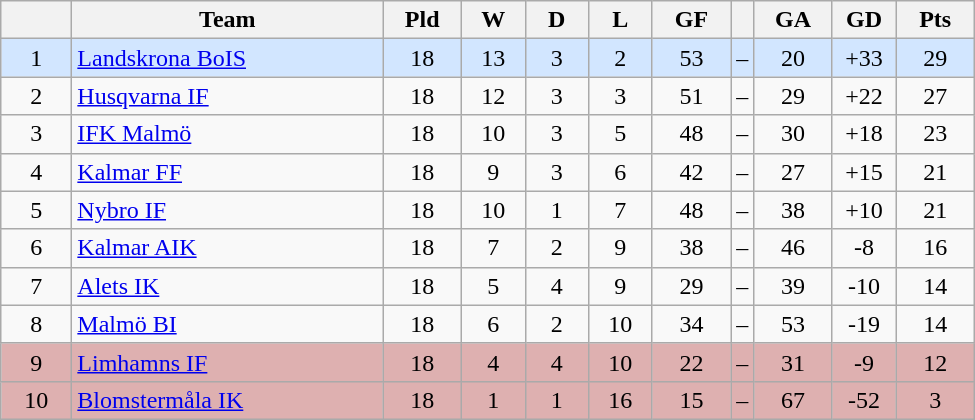<table class="wikitable" style="text-align: center;">
<tr>
<th style="width: 40px;"></th>
<th style="width: 200px;">Team</th>
<th style="width: 45px;">Pld</th>
<th style="width: 35px;">W</th>
<th style="width: 35px;">D</th>
<th style="width: 35px;">L</th>
<th style="width: 45px;">GF</th>
<th></th>
<th style="width: 45px;">GA</th>
<th style="width: 35px;">GD</th>
<th style="width: 45px;">Pts</th>
</tr>
<tr style="background: #d2e6ff">
<td>1</td>
<td style="text-align: left;"><a href='#'>Landskrona BoIS</a></td>
<td>18</td>
<td>13</td>
<td>3</td>
<td>2</td>
<td>53</td>
<td>–</td>
<td>20</td>
<td>+33</td>
<td>29</td>
</tr>
<tr>
<td>2</td>
<td style="text-align: left;"><a href='#'>Husqvarna IF</a></td>
<td>18</td>
<td>12</td>
<td>3</td>
<td>3</td>
<td>51</td>
<td>–</td>
<td>29</td>
<td>+22</td>
<td>27</td>
</tr>
<tr>
<td>3</td>
<td style="text-align: left;"><a href='#'>IFK Malmö</a></td>
<td>18</td>
<td>10</td>
<td>3</td>
<td>5</td>
<td>48</td>
<td>–</td>
<td>30</td>
<td>+18</td>
<td>23</td>
</tr>
<tr>
<td>4</td>
<td style="text-align: left;"><a href='#'>Kalmar FF</a></td>
<td>18</td>
<td>9</td>
<td>3</td>
<td>6</td>
<td>42</td>
<td>–</td>
<td>27</td>
<td>+15</td>
<td>21</td>
</tr>
<tr>
<td>5</td>
<td style="text-align: left;"><a href='#'>Nybro IF</a></td>
<td>18</td>
<td>10</td>
<td>1</td>
<td>7</td>
<td>48</td>
<td>–</td>
<td>38</td>
<td>+10</td>
<td>21</td>
</tr>
<tr>
<td>6</td>
<td style="text-align: left;"><a href='#'>Kalmar AIK</a></td>
<td>18</td>
<td>7</td>
<td>2</td>
<td>9</td>
<td>38</td>
<td>–</td>
<td>46</td>
<td>-8</td>
<td>16</td>
</tr>
<tr>
<td>7</td>
<td style="text-align: left;"><a href='#'>Alets IK</a></td>
<td>18</td>
<td>5</td>
<td>4</td>
<td>9</td>
<td>29</td>
<td>–</td>
<td>39</td>
<td>-10</td>
<td>14</td>
</tr>
<tr>
<td>8</td>
<td style="text-align: left;"><a href='#'>Malmö BI</a></td>
<td>18</td>
<td>6</td>
<td>2</td>
<td>10</td>
<td>34</td>
<td>–</td>
<td>53</td>
<td>-19</td>
<td>14</td>
</tr>
<tr style="background: #deb0b0">
<td>9</td>
<td style="text-align: left;"><a href='#'>Limhamns IF</a></td>
<td>18</td>
<td>4</td>
<td>4</td>
<td>10</td>
<td>22</td>
<td>–</td>
<td>31</td>
<td>-9</td>
<td>12</td>
</tr>
<tr style="background: #deb0b0">
<td>10</td>
<td style="text-align: left;"><a href='#'>Blomstermåla IK</a></td>
<td>18</td>
<td>1</td>
<td>1</td>
<td>16</td>
<td>15</td>
<td>–</td>
<td>67</td>
<td>-52</td>
<td>3</td>
</tr>
</table>
